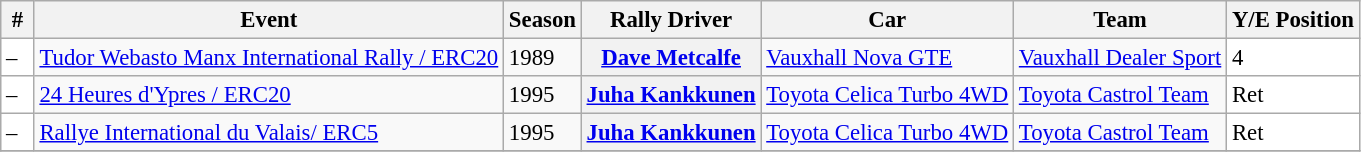<table class="wikitable" style="font-size: 95%;">
<tr>
<th> # </th>
<th>Event</th>
<th>Season</th>
<th colspan="2"><strong>Rally Driver</strong></th>
<th>Car</th>
<th>Team</th>
<th>Y/E Position</th>
</tr>
<tr>
<td style="background:white;">–</td>
<td> <a href='#'>Tudor Webasto Manx International Rally / ERC20</a></td>
<td>1989</td>
<th colspan="2"><a href='#'>Dave Metcalfe</a></th>
<td><a href='#'> Vauxhall Nova GTE</a></td>
<td><a href='#'>Vauxhall Dealer Sport</a></td>
<td style="background:white;">4</td>
</tr>
<tr>
<td style="background:white;">–</td>
<td> <a href='#'>24 Heures d'Ypres / ERC20</a></td>
<td>1995</td>
<th colspan="2"><a href='#'>Juha Kankkunen</a></th>
<td><a href='#'>Toyota Celica Turbo 4WD</a></td>
<td><a href='#'>Toyota Castrol Team</a></td>
<td style="background:white;">Ret</td>
</tr>
<tr>
<td style="background:white;">–</td>
<td> <a href='#'>Rallye International du Valais/ ERC5</a></td>
<td>1995</td>
<th colspan="2"><a href='#'>Juha Kankkunen</a></th>
<td><a href='#'>Toyota Celica Turbo 4WD</a></td>
<td><a href='#'>Toyota Castrol Team</a></td>
<td style="background:white;">Ret</td>
</tr>
<tr>
</tr>
</table>
